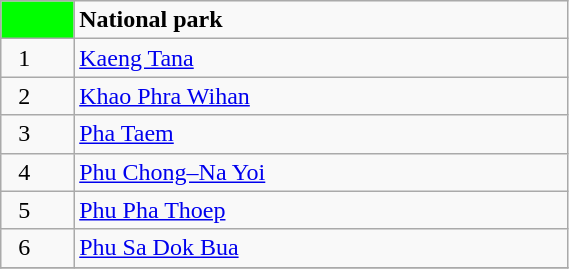<table class= "wikitable" style= "width:30%; display:inline-table;">
<tr>
<td style="width:3%; background:#00FF00;"> </td>
<td style="width:27%;"><strong>National park</strong></td>
</tr>
<tr>
<td>  1</td>
<td><a href='#'>Kaeng Tana</a></td>
</tr>
<tr>
<td>  2</td>
<td><a href='#'>Khao Phra Wihan</a></td>
</tr>
<tr>
<td>  3</td>
<td><a href='#'>Pha Taem</a></td>
</tr>
<tr>
<td>  4</td>
<td><a href='#'>Phu Chong–Na Yoi</a></td>
</tr>
<tr>
<td>  5</td>
<td><a href='#'>Phu Pha Thoep</a></td>
</tr>
<tr>
<td>  6</td>
<td><a href='#'>Phu Sa Dok Bua</a></td>
</tr>
<tr>
</tr>
</table>
